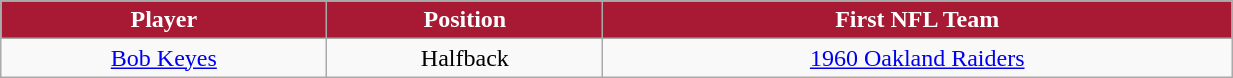<table class="wikitable" width="65%">
<tr align="center"  style="background:#A81933;color:#FFFFFF;">
<td><strong>Player</strong></td>
<td><strong>Position</strong></td>
<td><strong>First NFL Team</strong></td>
</tr>
<tr align="center" bgcolor="">
<td><a href='#'>Bob Keyes</a></td>
<td>Halfback</td>
<td><a href='#'>1960 Oakland Raiders</a></td>
</tr>
</table>
